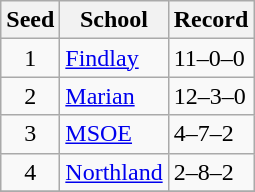<table class="wikitable">
<tr>
<th>Seed</th>
<th>School</th>
<th>Record</th>
</tr>
<tr>
<td align=center>1</td>
<td><a href='#'>Findlay</a></td>
<td>11–0–0</td>
</tr>
<tr>
<td align=center>2</td>
<td><a href='#'>Marian</a></td>
<td>12–3–0</td>
</tr>
<tr>
<td align=center>3</td>
<td><a href='#'>MSOE</a></td>
<td>4–7–2</td>
</tr>
<tr>
<td align=center>4</td>
<td><a href='#'>Northland</a></td>
<td>2–8–2</td>
</tr>
<tr>
</tr>
</table>
